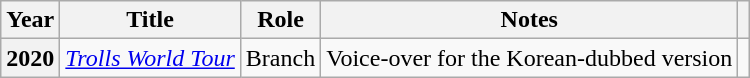<table class="wikitable plainrowheaders">
<tr>
<th scope="col">Year</th>
<th scope="col">Title</th>
<th scope="col">Role</th>
<th scope="col">Notes</th>
<th scope="col" class="unsortable"></th>
</tr>
<tr>
<th scope="row">2020</th>
<td><em><a href='#'>Trolls World Tour</a></em></td>
<td>Branch</td>
<td>Voice-over for the Korean-dubbed version</td>
<td style="text-align:center"></td>
</tr>
</table>
